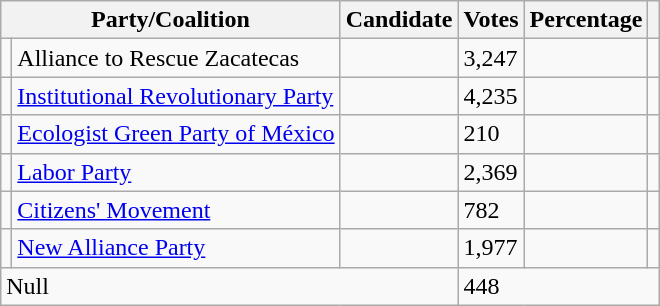<table class="wikitable">
<tr>
<th colspan="2"><strong>Party/Coalition</strong></th>
<th><strong>Candidate</strong></th>
<th><strong>Votes</strong></th>
<th><strong>Percentage</strong></th>
<th></th>
</tr>
<tr>
<td></td>
<td>Alliance to Rescue Zacatecas</td>
<td></td>
<td>3,247</td>
<td></td>
<td></td>
</tr>
<tr>
<td></td>
<td><a href='#'>Institutional Revolutionary Party</a></td>
<td></td>
<td>4,235</td>
<td></td>
<td></td>
</tr>
<tr>
<td></td>
<td><a href='#'>Ecologist Green Party of México</a></td>
<td></td>
<td>210</td>
<td></td>
<td></td>
</tr>
<tr>
<td></td>
<td><a href='#'>Labor Party</a></td>
<td></td>
<td>2,369</td>
<td></td>
<td></td>
</tr>
<tr>
<td></td>
<td><a href='#'>Citizens' Movement</a></td>
<td></td>
<td>782</td>
<td></td>
</tr>
<tr>
<td></td>
<td><a href='#'>New Alliance Party</a></td>
<td></td>
<td>1,977</td>
<td></td>
<td></td>
</tr>
<tr>
<td colspan="3">Null</td>
<td colspan="3">448</td>
</tr>
</table>
